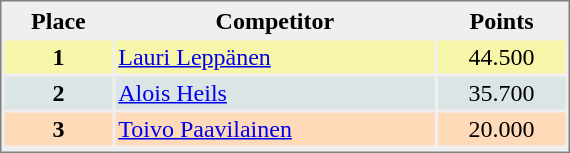<table style="border-style:solid;border-width:1px;border-color:#808080;background-color:#EFEFEF" cellspacing="2" cellpadding="2" width="380px">
<tr bgcolor="#EFEFEF">
<th align=center>Place</th>
<th align=center>Competitor</th>
<th align=center>Points</th>
</tr>
<tr align="center" valign="top" bgcolor="#F7F6A8">
<th>1</th>
<td align="left"> <a href='#'>Lauri Leppänen</a></td>
<td align="center">44.500</td>
</tr>
<tr align="center" valign="top" bgcolor="#DCE5E5">
<th>2</th>
<td align="left"> <a href='#'>Alois Heils</a></td>
<td align="center">35.700</td>
</tr>
<tr align="center" valign="top" bgcolor="#FFDAB9">
<th>3</th>
<td align="left"> <a href='#'>Toivo Paavilainen</a></td>
<td align="center">20.000</td>
</tr>
<tr align="center" valign="top" bgcolor="#FFFFFF">
</tr>
</table>
